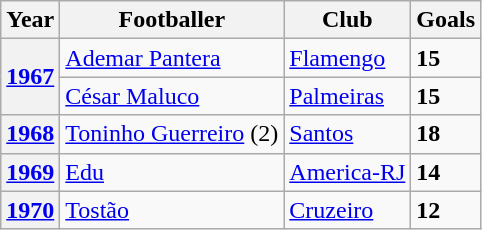<table class="wikitable">
<tr>
<th>Year</th>
<th>Footballer</th>
<th>Club</th>
<th>Goals</th>
</tr>
<tr>
<th rowspan=2><a href='#'>1967</a></th>
<td><a href='#'>Ademar Pantera</a></td>
<td><a href='#'>Flamengo</a></td>
<td><strong>15</strong></td>
</tr>
<tr>
<td><a href='#'>César Maluco</a></td>
<td><a href='#'>Palmeiras</a></td>
<td><strong>15</strong></td>
</tr>
<tr>
<th><a href='#'>1968</a></th>
<td><a href='#'>Toninho Guerreiro</a> (2)</td>
<td><a href='#'>Santos</a></td>
<td><strong>18</strong></td>
</tr>
<tr>
<th><a href='#'>1969</a></th>
<td><a href='#'>Edu</a></td>
<td><a href='#'>America-RJ</a></td>
<td><strong>14</strong></td>
</tr>
<tr>
<th><a href='#'>1970</a></th>
<td><a href='#'>Tostão</a></td>
<td><a href='#'>Cruzeiro</a></td>
<td><strong>12</strong></td>
</tr>
</table>
